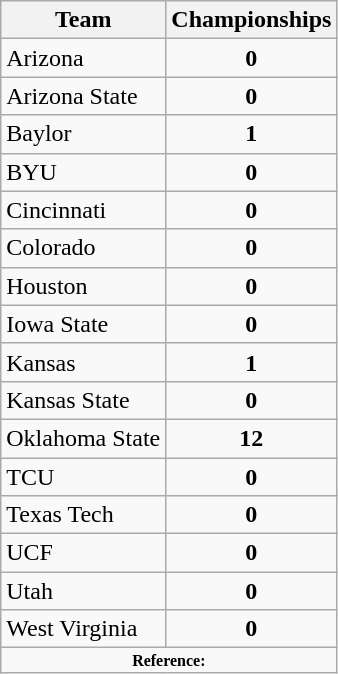<table class="wikitable sortable">
<tr>
<th scope="col">Team</th>
<th scope="col">Championships</th>
</tr>
<tr>
<td>Arizona</td>
<td style="text-align: center;"><strong>0</strong></td>
</tr>
<tr>
<td>Arizona State</td>
<td style="text-align: center;"><strong>0</strong></td>
</tr>
<tr>
<td>Baylor</td>
<td style="text-align: center;"><strong>1</strong></td>
</tr>
<tr>
<td>BYU</td>
<td style="text-align: center;"><strong>0</strong></td>
</tr>
<tr>
<td>Cincinnati</td>
<td style="text-align: center;"><strong>0</strong></td>
</tr>
<tr>
<td>Colorado</td>
<td style="text-align: center;"><strong>0</strong></td>
</tr>
<tr>
<td>Houston</td>
<td style="text-align: center;"><strong>0</strong></td>
</tr>
<tr>
<td>Iowa State</td>
<td style="text-align: center;"><strong>0</strong></td>
</tr>
<tr>
<td>Kansas</td>
<td style="text-align: center;"><strong>1</strong></td>
</tr>
<tr>
<td>Kansas State</td>
<td style="text-align: center;"><strong>0</strong></td>
</tr>
<tr>
<td>Oklahoma State</td>
<td style="text-align: center;"><strong>12</strong></td>
</tr>
<tr>
<td>TCU</td>
<td style="text-align: center;"><strong>0</strong></td>
</tr>
<tr>
<td>Texas Tech</td>
<td style="text-align: center;"><strong>0</strong></td>
</tr>
<tr>
<td>UCF</td>
<td style="text-align: center;"><strong>0</strong></td>
</tr>
<tr>
<td>Utah</td>
<td style="text-align: center;"><strong>0</strong></td>
</tr>
<tr>
<td>West Virginia</td>
<td style="text-align: center;"><strong>0</strong></td>
</tr>
<tr>
<td colspan="4"  style="font-size:8pt; text-align:center;"><strong>Reference:</strong></td>
</tr>
</table>
